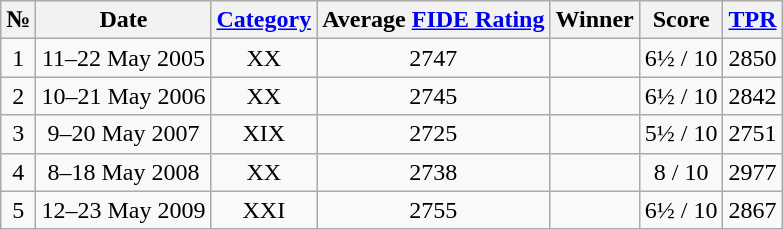<table class="wikitable" style="text-align:center">
<tr>
<th>№</th>
<th>Date</th>
<th><a href='#'>Category</a></th>
<th>Average <a href='#'>FIDE Rating</a></th>
<th>Winner</th>
<th>Score</th>
<th><a href='#'>TPR</a></th>
</tr>
<tr>
<td>1</td>
<td>11–22 May 2005</td>
<td>XX</td>
<td>2747</td>
<td></td>
<td>6½ / 10</td>
<td>2850</td>
</tr>
<tr>
<td>2</td>
<td>10–21 May 2006</td>
<td>XX</td>
<td>2745</td>
<td></td>
<td>6½ / 10</td>
<td>2842</td>
</tr>
<tr>
<td>3</td>
<td>9–20 May 2007</td>
<td>XIX</td>
<td>2725</td>
<td></td>
<td>5½ / 10</td>
<td>2751</td>
</tr>
<tr>
<td>4</td>
<td>8–18 May 2008</td>
<td>XX</td>
<td>2738</td>
<td></td>
<td>8 / 10</td>
<td>2977</td>
</tr>
<tr>
<td>5</td>
<td>12–23 May 2009</td>
<td>XXI</td>
<td>2755</td>
<td></td>
<td>6½ / 10</td>
<td>2867</td>
</tr>
</table>
